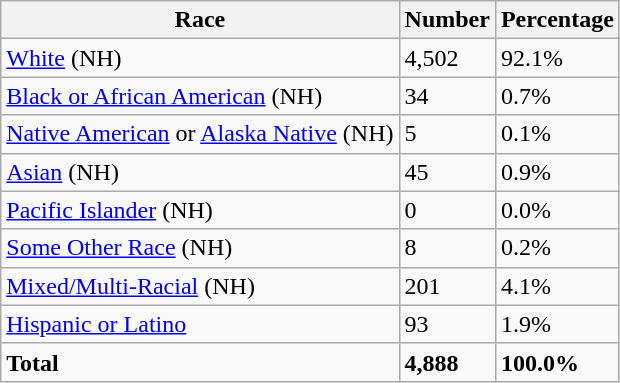<table class="wikitable">
<tr>
<th>Race</th>
<th>Number</th>
<th>Percentage</th>
</tr>
<tr>
<td><a href='#'>White</a> (NH)</td>
<td>4,502</td>
<td>92.1%</td>
</tr>
<tr>
<td><a href='#'>Black or African American</a> (NH)</td>
<td>34</td>
<td>0.7%</td>
</tr>
<tr>
<td><a href='#'>Native American</a> or <a href='#'>Alaska Native</a> (NH)</td>
<td>5</td>
<td>0.1%</td>
</tr>
<tr>
<td><a href='#'>Asian</a> (NH)</td>
<td>45</td>
<td>0.9%</td>
</tr>
<tr>
<td><a href='#'>Pacific Islander</a> (NH)</td>
<td>0</td>
<td>0.0%</td>
</tr>
<tr>
<td><a href='#'>Some Other Race</a> (NH)</td>
<td>8</td>
<td>0.2%</td>
</tr>
<tr>
<td><a href='#'>Mixed/Multi-Racial</a> (NH)</td>
<td>201</td>
<td>4.1%</td>
</tr>
<tr>
<td><a href='#'>Hispanic or Latino</a></td>
<td>93</td>
<td>1.9%</td>
</tr>
<tr>
<td><strong>Total</strong></td>
<td><strong>4,888</strong></td>
<td><strong>100.0%</strong></td>
</tr>
</table>
